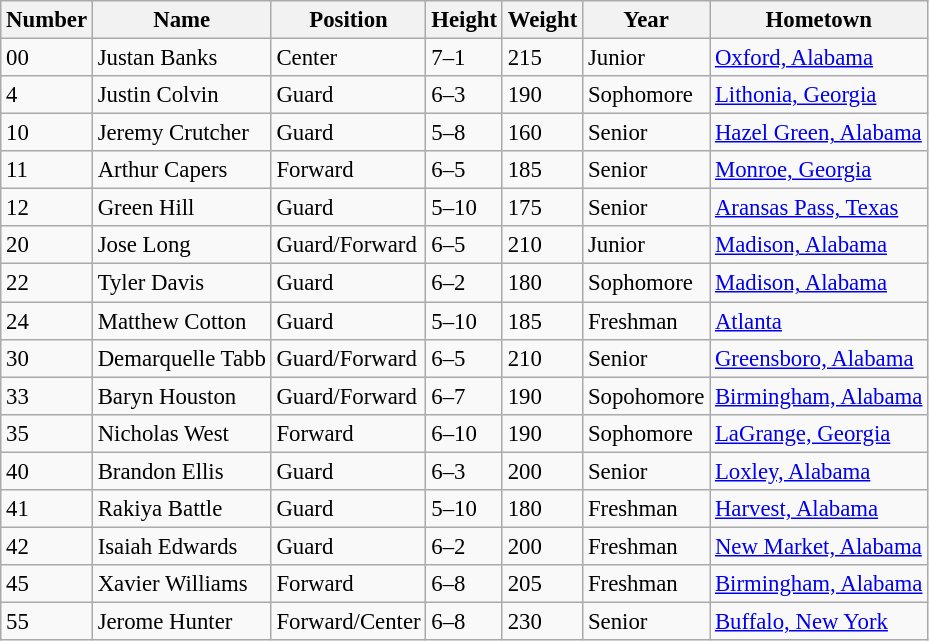<table class="wikitable sortable" style="font-size: 95%;">
<tr>
<th>Number</th>
<th>Name</th>
<th>Position</th>
<th>Height</th>
<th>Weight</th>
<th>Year</th>
<th>Hometown</th>
</tr>
<tr>
<td>00</td>
<td>Justan Banks</td>
<td>Center</td>
<td>7–1</td>
<td>215</td>
<td>Junior</td>
<td><a href='#'>Oxford, Alabama</a></td>
</tr>
<tr>
<td>4</td>
<td>Justin Colvin</td>
<td>Guard</td>
<td>6–3</td>
<td>190</td>
<td>Sophomore</td>
<td><a href='#'>Lithonia, Georgia</a></td>
</tr>
<tr>
<td>10</td>
<td>Jeremy Crutcher</td>
<td>Guard</td>
<td>5–8</td>
<td>160</td>
<td>Senior</td>
<td><a href='#'>Hazel Green, Alabama</a></td>
</tr>
<tr>
<td>11</td>
<td>Arthur Capers</td>
<td>Forward</td>
<td>6–5</td>
<td>185</td>
<td>Senior</td>
<td><a href='#'>Monroe, Georgia</a></td>
</tr>
<tr>
<td>12</td>
<td>Green Hill</td>
<td>Guard</td>
<td>5–10</td>
<td>175</td>
<td>Senior</td>
<td><a href='#'>Aransas Pass, Texas</a></td>
</tr>
<tr>
<td>20</td>
<td>Jose Long</td>
<td>Guard/Forward</td>
<td>6–5</td>
<td>210</td>
<td>Junior</td>
<td><a href='#'>Madison, Alabama</a></td>
</tr>
<tr>
<td>22</td>
<td>Tyler Davis</td>
<td>Guard</td>
<td>6–2</td>
<td>180</td>
<td>Sophomore</td>
<td><a href='#'>Madison, Alabama</a></td>
</tr>
<tr>
<td>24</td>
<td>Matthew Cotton</td>
<td>Guard</td>
<td>5–10</td>
<td>185</td>
<td>Freshman</td>
<td><a href='#'>Atlanta</a></td>
</tr>
<tr>
<td>30</td>
<td>Demarquelle Tabb</td>
<td>Guard/Forward</td>
<td>6–5</td>
<td>210</td>
<td>Senior</td>
<td><a href='#'>Greensboro, Alabama</a></td>
</tr>
<tr>
<td>33</td>
<td>Baryn Houston</td>
<td>Guard/Forward</td>
<td>6–7</td>
<td>190</td>
<td>Sopohomore</td>
<td><a href='#'>Birmingham, Alabama</a></td>
</tr>
<tr>
<td>35</td>
<td>Nicholas West</td>
<td>Forward</td>
<td>6–10</td>
<td>190</td>
<td>Sophomore</td>
<td><a href='#'>LaGrange, Georgia</a></td>
</tr>
<tr>
<td>40</td>
<td>Brandon Ellis</td>
<td>Guard</td>
<td>6–3</td>
<td>200</td>
<td>Senior</td>
<td><a href='#'>Loxley, Alabama</a></td>
</tr>
<tr>
<td>41</td>
<td>Rakiya Battle</td>
<td>Guard</td>
<td>5–10</td>
<td>180</td>
<td>Freshman</td>
<td><a href='#'>Harvest, Alabama</a></td>
</tr>
<tr>
<td>42</td>
<td>Isaiah Edwards</td>
<td>Guard</td>
<td>6–2</td>
<td>200</td>
<td>Freshman</td>
<td><a href='#'>New Market, Alabama</a></td>
</tr>
<tr>
<td>45</td>
<td>Xavier Williams</td>
<td>Forward</td>
<td>6–8</td>
<td>205</td>
<td>Freshman</td>
<td><a href='#'>Birmingham, Alabama</a></td>
</tr>
<tr>
<td>55</td>
<td>Jerome Hunter</td>
<td>Forward/Center</td>
<td>6–8</td>
<td>230</td>
<td>Senior</td>
<td><a href='#'>Buffalo, New York</a></td>
</tr>
</table>
